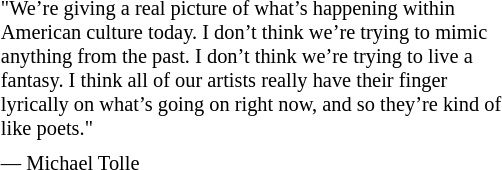<table class="toccolours" style="float: right; margin-left: 0em; margin-right: 2em; font-size: 85%; background:offwhite; color:black; width:26em; max-width: 40%;" cellspacing="5">
<tr>
<td style="text-align: left;">"We’re giving a real picture of what’s happening within American culture today. I don’t think we’re trying to mimic anything from the past. I don’t think we’re trying to live a fantasy. I think all of our artists really have their finger lyrically on what’s going on right now, and so they’re kind of like poets."</td>
</tr>
<tr>
<td style="text-align: left;">— Michael Tolle</td>
</tr>
</table>
